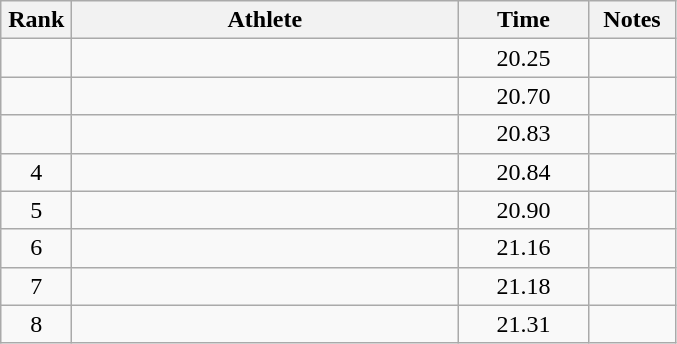<table class="wikitable" style="text-align:center">
<tr>
<th width=40>Rank</th>
<th width=250>Athlete</th>
<th width=80>Time</th>
<th width=50>Notes</th>
</tr>
<tr>
<td></td>
<td align=left></td>
<td>20.25</td>
<td></td>
</tr>
<tr>
<td></td>
<td align=left></td>
<td>20.70</td>
<td></td>
</tr>
<tr>
<td></td>
<td align=left></td>
<td>20.83</td>
<td></td>
</tr>
<tr>
<td>4</td>
<td align=left></td>
<td>20.84</td>
<td></td>
</tr>
<tr>
<td>5</td>
<td align=left></td>
<td>20.90</td>
<td></td>
</tr>
<tr>
<td>6</td>
<td align=left></td>
<td>21.16</td>
<td></td>
</tr>
<tr>
<td>7</td>
<td align=left></td>
<td>21.18</td>
<td></td>
</tr>
<tr>
<td>8</td>
<td align=left></td>
<td>21.31</td>
<td></td>
</tr>
</table>
